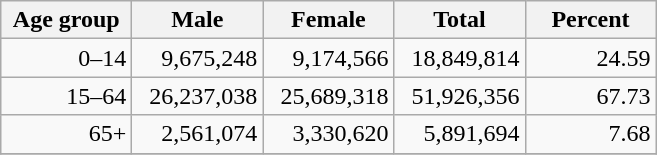<table class="wikitable">
<tr>
<th width="80">Age group</th>
<th width="80">Male</th>
<th width="80">Female</th>
<th width="80">Total</th>
<th width="80">Percent</th>
</tr>
<tr>
<td align="right">0–14</td>
<td align="right">9,675,248</td>
<td align="right">9,174,566</td>
<td align="right">18,849,814</td>
<td align="right">24.59</td>
</tr>
<tr>
<td align="right">15–64</td>
<td align="right">26,237,038</td>
<td align="right">25,689,318</td>
<td align="right">51,926,356</td>
<td align="right">67.73</td>
</tr>
<tr>
<td align="right">65+</td>
<td align="right">2,561,074</td>
<td align="right">3,330,620</td>
<td align="right">5,891,694</td>
<td align="right">7.68</td>
</tr>
<tr>
</tr>
</table>
